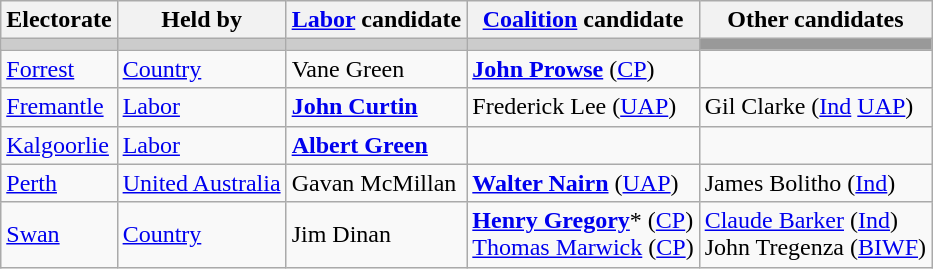<table class="wikitable">
<tr>
<th>Electorate</th>
<th>Held by</th>
<th><a href='#'>Labor</a> candidate</th>
<th><a href='#'>Coalition</a> candidate</th>
<th>Other candidates</th>
</tr>
<tr bgcolor="#cccccc">
<td></td>
<td></td>
<td></td>
<td></td>
<td bgcolor="#999999"></td>
</tr>
<tr>
<td><a href='#'>Forrest</a></td>
<td><a href='#'>Country</a></td>
<td>Vane Green</td>
<td><strong><a href='#'>John Prowse</a></strong> (<a href='#'>CP</a>)</td>
<td></td>
</tr>
<tr>
<td><a href='#'>Fremantle</a></td>
<td><a href='#'>Labor</a></td>
<td><strong><a href='#'>John Curtin</a></strong></td>
<td>Frederick Lee (<a href='#'>UAP</a>)</td>
<td>Gil Clarke (<a href='#'>Ind</a> <a href='#'>UAP</a>)</td>
</tr>
<tr>
<td><a href='#'>Kalgoorlie</a></td>
<td><a href='#'>Labor</a></td>
<td><strong><a href='#'>Albert Green</a></strong></td>
<td></td>
<td></td>
</tr>
<tr>
<td><a href='#'>Perth</a></td>
<td><a href='#'>United Australia</a></td>
<td>Gavan McMillan</td>
<td><strong><a href='#'>Walter Nairn</a></strong> (<a href='#'>UAP</a>)</td>
<td>James Bolitho (<a href='#'>Ind</a>)</td>
</tr>
<tr>
<td><a href='#'>Swan</a></td>
<td><a href='#'>Country</a></td>
<td>Jim Dinan</td>
<td><strong><a href='#'>Henry Gregory</a></strong>* (<a href='#'>CP</a>)<br><a href='#'>Thomas Marwick</a> (<a href='#'>CP</a>)</td>
<td><a href='#'>Claude Barker</a> (<a href='#'>Ind</a>)<br>John Tregenza (<a href='#'>BIWF</a>)</td>
</tr>
</table>
